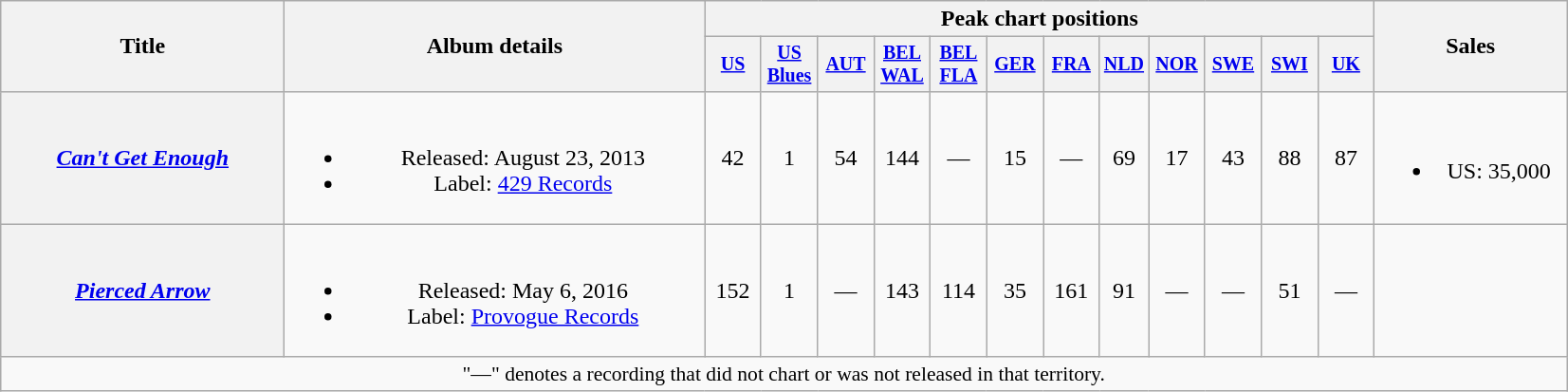<table class="wikitable plainrowheaders" style="text-align:center;">
<tr>
<th scope="col" rowspan="2" style="width:12em;">Title</th>
<th scope="col" rowspan="2" style="width:18em;">Album details</th>
<th colspan="12" scope="col">Peak chart positions</th>
<th scope="col" rowspan="2" style="width:8em;">Sales</th>
</tr>
<tr style="font-size:smaller;">
<th scope="col" style="width:2.5em;"><a href='#'>US</a><br></th>
<th scope="col" style="width:2.5em;"><a href='#'>US<br>Blues</a><br></th>
<th scope="col" style="width:2.5em;"><a href='#'>AUT</a><br></th>
<th scope="col" style="width:2.5em;"><a href='#'>BEL WAL</a><br></th>
<th scope="col" style="width:2.5em;"><a href='#'>BEL FLA</a><br></th>
<th scope="col" style="width:2.5em;"><a href='#'>GER</a><br></th>
<th scope="col" style="width:2.5em;"><a href='#'>FRA</a><br></th>
<th scope="col" style="width:2.5emem;"><a href='#'>NLD</a><br></th>
<th scope="col" style="width:2.5em;"><a href='#'>NOR</a><br></th>
<th scope="col" style="width:2.5em;"><a href='#'>SWE</a><br></th>
<th scope="col" style="width:2.5em;"><a href='#'>SWI</a><br></th>
<th scope="col" style="width:2.5em;"><a href='#'>UK</a><br></th>
</tr>
<tr>
<th scope="row"><em><a href='#'>Can't Get Enough</a></em></th>
<td><br><ul><li>Released: August 23, 2013</li><li>Label: <a href='#'>429 Records</a></li></ul></td>
<td>42</td>
<td>1</td>
<td>54</td>
<td>144</td>
<td>—</td>
<td>15</td>
<td>—</td>
<td>69</td>
<td>17</td>
<td>43</td>
<td>88</td>
<td>87</td>
<td><br><ul><li>US: 35,000</li></ul></td>
</tr>
<tr>
<th scope="row"><em><a href='#'>Pierced Arrow</a></em></th>
<td><br><ul><li>Released: May 6, 2016</li><li>Label: <a href='#'>Provogue Records</a></li></ul></td>
<td>152</td>
<td>1</td>
<td>—</td>
<td>143</td>
<td>114</td>
<td>35</td>
<td>161</td>
<td>91</td>
<td>—</td>
<td>—</td>
<td>51</td>
<td>—</td>
<td></td>
</tr>
<tr>
<td colspan="19" style="font-size:90%">"—" denotes a recording that did not chart or was not released in that territory.</td>
</tr>
</table>
